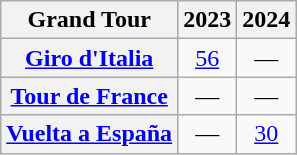<table class="wikitable plainrowheaders">
<tr>
<th>Grand Tour</th>
<th scope="col">2023</th>
<th scope="col">2024</th>
</tr>
<tr style="text-align:center;">
<th scope="row"> <a href='#'>Giro d'Italia</a></th>
<td><a href='#'>56</a></td>
<td>—</td>
</tr>
<tr style="text-align:center;">
<th scope="row"> <a href='#'>Tour de France</a></th>
<td>—</td>
<td>—</td>
</tr>
<tr style="text-align:center;">
<th scope="row"> <a href='#'>Vuelta a España</a></th>
<td>—</td>
<td><a href='#'>30</a></td>
</tr>
</table>
